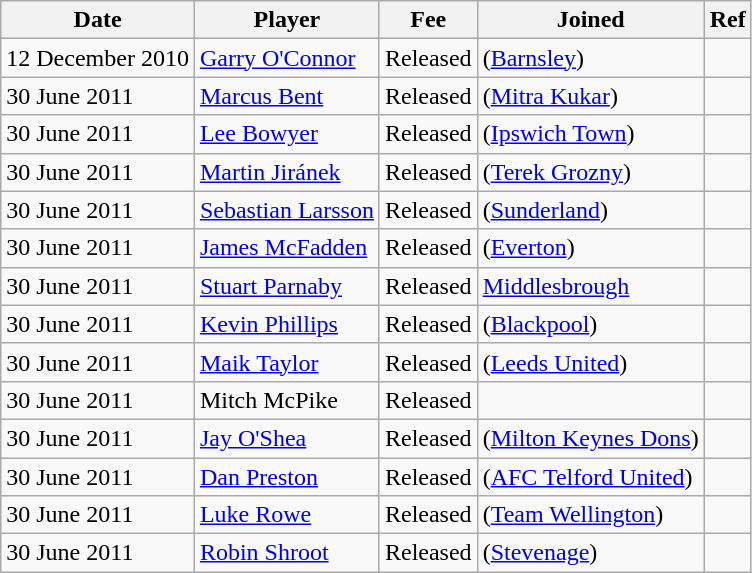<table class="wikitable" style="text-align: left">
<tr>
<th>Date</th>
<th>Player</th>
<th>Fee</th>
<th>Joined</th>
<th>Ref</th>
</tr>
<tr>
<td>12 December 2010</td>
<td><a href='#'>Garry O'Connor</a></td>
<td>Released</td>
<td>(<a href='#'>Barnsley</a>)</td>
<td style=text-align:center></td>
</tr>
<tr>
<td>30 June 2011</td>
<td><a href='#'>Marcus Bent</a></td>
<td>Released</td>
<td>(<a href='#'>Mitra Kukar</a>)</td>
<td style=text-align:center></td>
</tr>
<tr>
<td>30 June 2011</td>
<td><a href='#'>Lee Bowyer</a></td>
<td>Released</td>
<td>(<a href='#'>Ipswich Town</a>)</td>
<td style=text-align:center></td>
</tr>
<tr>
<td>30 June 2011</td>
<td><a href='#'>Martin Jiránek</a></td>
<td>Released</td>
<td>(<a href='#'>Terek Grozny</a>)</td>
<td style=text-align:center></td>
</tr>
<tr>
<td>30 June 2011</td>
<td><a href='#'>Sebastian Larsson</a></td>
<td>Released</td>
<td>(<a href='#'>Sunderland</a>)</td>
<td style=text-align:center></td>
</tr>
<tr>
<td>30 June 2011</td>
<td><a href='#'>James McFadden</a></td>
<td>Released</td>
<td>(<a href='#'>Everton</a>)</td>
<td style=text-align:center></td>
</tr>
<tr>
<td>30 June 2011</td>
<td><a href='#'>Stuart Parnaby</a></td>
<td>Released</td>
<td><a href='#'>Middlesbrough</a></td>
<td style=text-align:center></td>
</tr>
<tr>
<td>30 June 2011</td>
<td><a href='#'>Kevin Phillips</a></td>
<td>Released</td>
<td>(<a href='#'>Blackpool</a>)</td>
<td style=text-align:center></td>
</tr>
<tr>
<td>30 June 2011</td>
<td><a href='#'>Maik Taylor</a></td>
<td>Released</td>
<td>(<a href='#'>Leeds United</a>)</td>
<td style=text-align:center></td>
</tr>
<tr>
<td>30 June 2011</td>
<td>Mitch McPike</td>
<td>Released</td>
<td></td>
<td style=text-align:center></td>
</tr>
<tr>
<td>30 June 2011</td>
<td><a href='#'>Jay O'Shea</a></td>
<td>Released</td>
<td>(<a href='#'>Milton Keynes Dons</a>)</td>
<td style=text-align:center></td>
</tr>
<tr>
<td>30 June 2011</td>
<td><a href='#'>Dan Preston</a></td>
<td>Released</td>
<td>(<a href='#'>AFC Telford United</a>)</td>
<td style=text-align:center></td>
</tr>
<tr>
<td>30 June 2011</td>
<td><a href='#'>Luke Rowe</a></td>
<td>Released</td>
<td>(<a href='#'>Team Wellington</a>)</td>
<td style=text-align:center></td>
</tr>
<tr>
<td>30 June 2011</td>
<td><a href='#'>Robin Shroot</a></td>
<td>Released</td>
<td>(<a href='#'>Stevenage</a>)</td>
<td style=text-align:center></td>
</tr>
</table>
